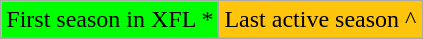<table class="wikitable">
<tr>
<td style="background-color:#00FF00;">First season in XFL *</td>
<td style="background-color:#FFC40C;">Last active season ^</td>
</tr>
</table>
